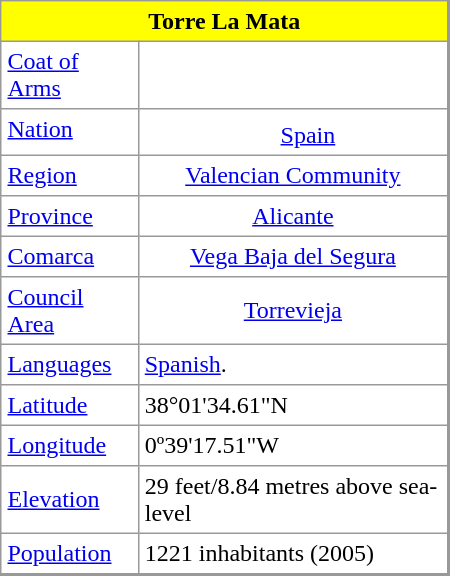<table align="right" border="0" rules="all" width="300px" cellpadding="4" cellspacing="0"  style="margin: 0 0 1em 1em; border: 1px solid #999; border-right-width: 2px; border-bottom-width: 2px; background-color: white">
<tr>
<th colspan="2" style="background-color: yellow"><span> <strong>Torre La Mata</strong></span></th>
</tr>
<tr>
<td valign="top"><a href='#'>Coat of Arms</a></td>
<td align="center"></td>
</tr>
<tr>
<td valign="top"><a href='#'>Nation</a></td>
<td align="center" style="padding-top: 0.5em"><div></div>      <a href='#'>Spain</a></td>
</tr>
<tr>
<td valign="top"><a href='#'>Region</a></td>
<td align="center"><a href='#'>Valencian Community</a></td>
</tr>
<tr>
<td valign="top"><a href='#'>Province</a></td>
<td align="center"><a href='#'>Alicante</a></td>
</tr>
<tr>
<td valign="top"><a href='#'>Comarca</a></td>
<td align="center"><a href='#'>Vega Baja del Segura</a></td>
</tr>
<tr>
<td valign="top"><a href='#'>Council Area</a></td>
<td align="center"><a href='#'>Torrevieja</a></td>
</tr>
<tr>
<td><a href='#'>Languages</a></td>
<td><a href='#'>Spanish</a>.</td>
</tr>
<tr>
<td><a href='#'>Latitude</a></td>
<td>38°01'34.61"N</td>
</tr>
<tr>
<td><a href='#'>Longitude</a></td>
<td>0º39'17.51"W</td>
</tr>
<tr>
<td><a href='#'>Elevation</a></td>
<td>29 feet/8.84 metres above sea-level</td>
</tr>
<tr>
<td><a href='#'>Population</a></td>
<td>1221 inhabitants (2005)</td>
</tr>
<tr>
</tr>
</table>
